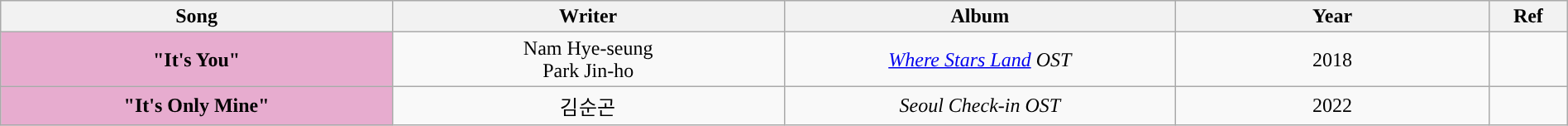<table class="wikitable" style="text-align:center; width:100%">
<tr>
<th style="width:25%">Song</th>
<th style="width:25%">Writer</th>
<th style="width:25%">Album</th>
<th style="width:20%">Year</th>
<th style="width:5%">Ref</th>
</tr>
<tr>
<th scope="row" style="background-color:#E7ACCF">"It's You"   </th>
<td>Nam Hye-seung<br>Park Jin-ho</td>
<td><em><a href='#'>Where Stars Land</a> OST</em></td>
<td>2018</td>
<td></td>
</tr>
<tr>
<th scope="row" style="background-color:#E7ACCF">"It's Only Mine"   </th>
<td>김순곤</td>
<td><em>Seoul Check-in OST</em></td>
<td>2022</td>
<td></td>
</tr>
</table>
